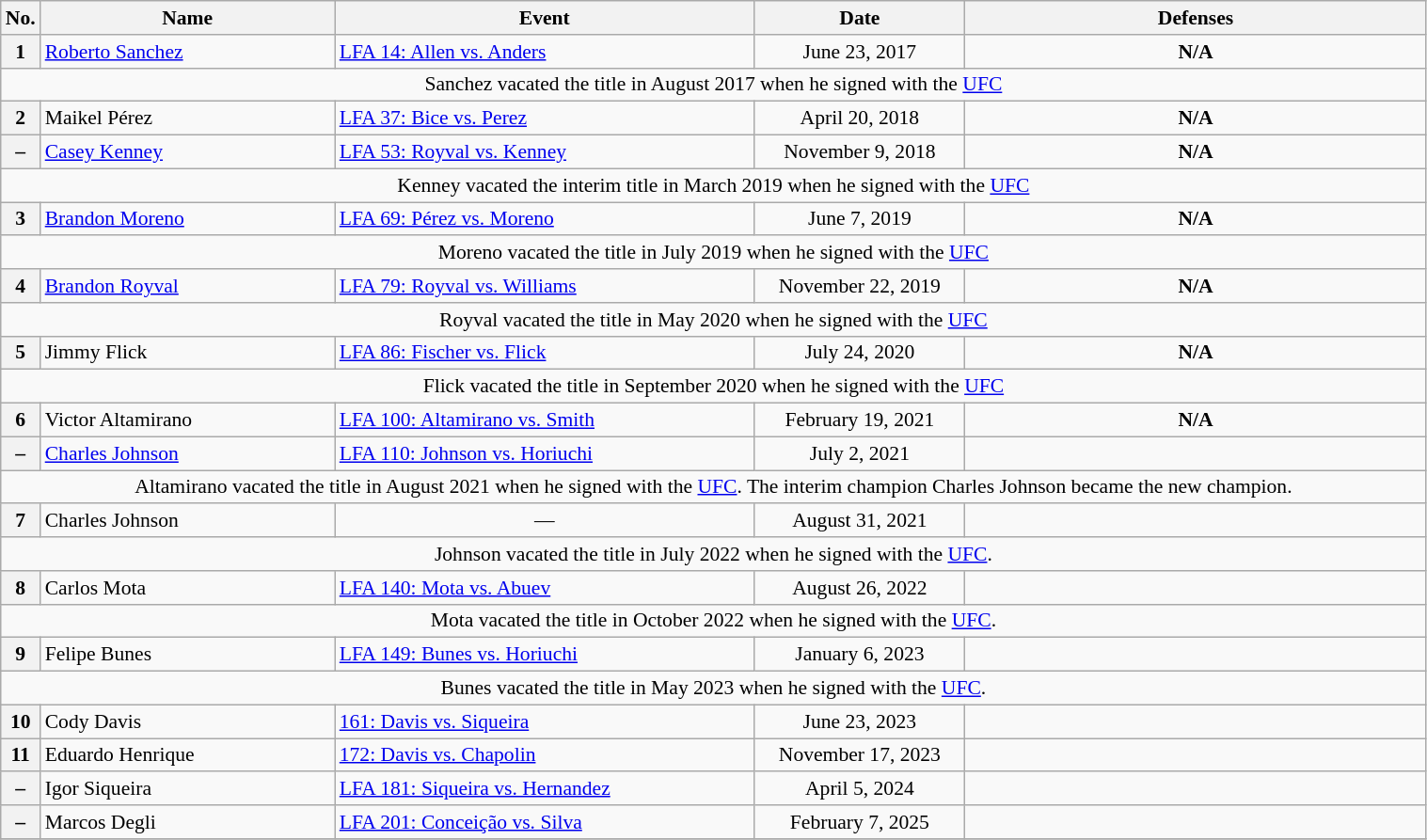<table class="wikitable" style="width:80%; font-size:90%">
<tr>
<th style= width:1%;">No.</th>
<th style= width:21%;">Name</th>
<th style= width:30%;">Event</th>
<th style=width:15%;">Date</th>
<th style= width:40%;">Defenses</th>
</tr>
<tr>
<th>1</th>
<td align=left> <a href='#'>Roberto Sanchez</a> <br></td>
<td align=left><a href='#'>LFA 14: Allen vs. Anders</a> <br></td>
<td align=center>June 23, 2017</td>
<td align=center><strong>N/A</strong></td>
</tr>
<tr>
<td align="center" colspan="6">Sanchez vacated the title in August 2017 when he signed with the <a href='#'>UFC</a></td>
</tr>
<tr>
<th>2</th>
<td align=left> Maikel Pérez <br></td>
<td align=left><a href='#'>LFA 37: Bice vs. Perez</a> <br></td>
<td align=center>April 20, 2018</td>
<td align=center><strong>N/A</strong></td>
</tr>
<tr>
<th>–</th>
<td align=left> <a href='#'>Casey Kenney</a> <br></td>
<td align=left><a href='#'>LFA 53: Royval vs. Kenney</a> <br></td>
<td align=center>November 9, 2018</td>
<td align=center><strong>N/A</strong></td>
</tr>
<tr>
<td align="center" colspan="6">Kenney vacated the interim title in March 2019 when he signed with the <a href='#'>UFC</a></td>
</tr>
<tr>
<th>3</th>
<td align=left> <a href='#'>Brandon Moreno</a></td>
<td align=left><a href='#'>LFA 69: Pérez vs. Moreno</a> <br></td>
<td align=center>June 7, 2019</td>
<td align=center><strong>N/A</strong></td>
</tr>
<tr>
<td align="center" colspan="6">Moreno vacated the title in July 2019 when he signed with the <a href='#'>UFC</a></td>
</tr>
<tr>
<th>4</th>
<td align=left> <a href='#'>Brandon Royval</a> <br></td>
<td align=left><a href='#'>LFA 79: Royval vs. Williams</a> <br></td>
<td align=center>November 22, 2019</td>
<td align=center><strong>N/A</strong></td>
</tr>
<tr>
<td align="center" colspan="6">Royval vacated the title in May 2020 when he signed with the <a href='#'>UFC</a></td>
</tr>
<tr>
<th>5</th>
<td align=left> Jimmy Flick <br></td>
<td align=left><a href='#'>LFA 86: Fischer vs. Flick</a> <br></td>
<td align=center>July 24, 2020</td>
<td align=center><strong>N/A</strong></td>
</tr>
<tr>
<td align="center" colspan="6">Flick vacated the title in September 2020 when he signed with the <a href='#'>UFC</a></td>
</tr>
<tr>
<th>6</th>
<td align=left> Victor Altamirano <br></td>
<td align=left><a href='#'>LFA 100: Altamirano vs. Smith</a> <br></td>
<td align=center>February 19, 2021</td>
<td align=center><strong>N/A</strong></td>
</tr>
<tr>
<th>–</th>
<td align=left> <a href='#'>Charles Johnson</a> <br></td>
<td align=left><a href='#'>LFA 110: Johnson vs. Horiuchi</a> <br></td>
<td align=center>July 2, 2021</td>
<td align=center></td>
</tr>
<tr>
<td align="center" colspan="6">Altamirano vacated the title in August 2021 when he signed with the <a href='#'>UFC</a>. The interim champion Charles Johnson became the new champion.</td>
</tr>
<tr>
<th>7</th>
<td align=left> Charles Johnson <br></td>
<td align=center>—</td>
<td align=center>August 31, 2021</td>
<td align=center></td>
</tr>
<tr>
<td align="center" colspan="6">Johnson vacated the title in July 2022 when he signed with the <a href='#'>UFC</a>.</td>
</tr>
<tr>
<th>8</th>
<td align=left> Carlos Mota <br></td>
<td align=left><a href='#'>LFA 140: Mota vs. Abuev</a> <br></td>
<td align=center>August 26, 2022</td>
<td align=center></td>
</tr>
<tr>
<td align="center" colspan="6">Mota vacated the title in October 2022 when he signed with the <a href='#'>UFC</a>.</td>
</tr>
<tr>
<th>9</th>
<td align=left> Felipe Bunes <br></td>
<td align=left><a href='#'>LFA 149: Bunes vs. Horiuchi</a> <br></td>
<td align=center>January 6, 2023</td>
<td align=center></td>
</tr>
<tr>
<td align="center" colspan="6">Bunes vacated the title in May 2023 when he signed with the <a href='#'>UFC</a>.</td>
</tr>
<tr>
<th>10</th>
<td align=left> Cody Davis <br></td>
<td align=left><a href='#'>161: Davis vs. Siqueira</a> <br></td>
<td align=center>June 23, 2023</td>
<td align=center></td>
</tr>
<tr>
<th>11</th>
<td align=left> Eduardo Henrique</td>
<td align=left><a href='#'>172: Davis vs. Chapolin</a> <br></td>
<td align=center>November 17, 2023</td>
<td align=center></td>
</tr>
<tr>
<th>–</th>
<td align=left> 	Igor Siqueira <br></td>
<td align=left><a href='#'>LFA 181: Siqueira vs. Hernandez</a> <br></td>
<td align=center>April 5, 2024</td>
<td align=center></td>
</tr>
<tr>
<th>–</th>
<td align=left> 	Marcos Degli <br></td>
<td align=left><a href='#'>LFA 201: Conceição vs. Silva</a> <br></td>
<td align=center>February 7, 2025</td>
<td align=center></td>
</tr>
<tr>
</tr>
</table>
